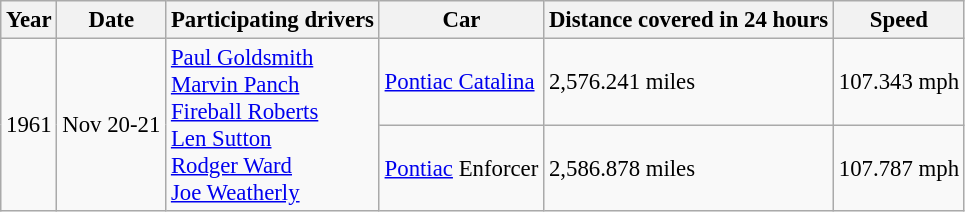<table class="wikitable" style="font-size: 95%;">
<tr>
<th>Year</th>
<th>Date</th>
<th>Participating drivers</th>
<th>Car</th>
<th>Distance covered in 24 hours</th>
<th>Speed</th>
</tr>
<tr>
<td rowspan="2">1961</td>
<td rowspan="2">Nov 20-21</td>
<td rowspan="2"> <a href='#'>Paul Goldsmith</a><br> <a href='#'>Marvin Panch</a><br> <a href='#'>Fireball Roberts</a><br> <a href='#'>Len Sutton</a><br> <a href='#'>Rodger Ward</a><br> <a href='#'>Joe Weatherly</a></td>
<td><a href='#'>Pontiac Catalina</a></td>
<td>2,576.241 miles</td>
<td>107.343 mph</td>
</tr>
<tr>
<td><a href='#'>Pontiac</a> Enforcer</td>
<td>2,586.878 miles</td>
<td>107.787 mph</td>
</tr>
</table>
